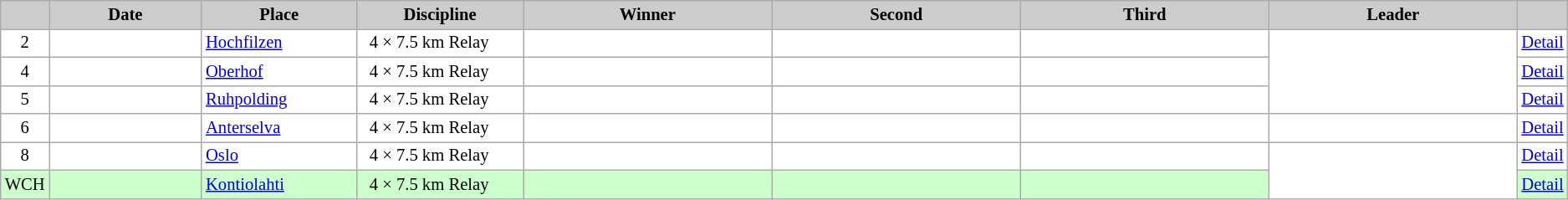<table class="wikitable plainrowheaders" style="background:#fff; font-size:86%; line-height:16px; border:grey solid 1px; border-collapse:collapse;">
<tr style="background:#ccc; text-align:center;">
<th scope="col" style="background:#ccc; width=20 px;"></th>
<th scope="col" style="background:#ccc; width:120px;">Date</th>
<th scope="col" style="background:#ccc; width:120px;">Place</th>
<th scope="col" style="background:#ccc; width:130px;">Discipline</th>
<th scope="col" style="background:#ccc; width:200px;">Winner</th>
<th scope="col" style="background:#ccc; width:200px;">Second</th>
<th scope="col" style="background:#ccc; width:200px;">Third</th>
<th scope="col" style="background:#ccc; width:200px;">Leader</th>
<th scope="col" style="background:#ccc; width:10px;"></th>
</tr>
<tr>
<td align=center>2</td>
<td align=right>  </td>
<td> <a href='#'>Hochfilzen</a></td>
<td>  4 × 7.5 km Relay</td>
<td></td>
<td></td>
<td></td>
<td rowspan=3></td>
<td><a href='#'>Detail</a></td>
</tr>
<tr>
<td align=center>4</td>
<td align=right>  </td>
<td> <a href='#'>Oberhof</a></td>
<td>  4 × 7.5 km Relay</td>
<td></td>
<td></td>
<td></td>
<td><a href='#'>Detail</a></td>
</tr>
<tr>
<td align=center>5</td>
<td align=right>  </td>
<td> <a href='#'>Ruhpolding</a></td>
<td>  4 × 7.5 km Relay</td>
<td></td>
<td></td>
<td></td>
<td><a href='#'>Detail</a></td>
</tr>
<tr>
<td align=center>6</td>
<td align=right>  </td>
<td> <a href='#'>Anterselva</a></td>
<td>  4 × 7.5 km Relay</td>
<td></td>
<td></td>
<td></td>
<td></td>
<td><a href='#'>Detail</a></td>
</tr>
<tr>
<td align=center>8</td>
<td align=right>  </td>
<td> <a href='#'>Oslo</a></td>
<td>  4 × 7.5 km Relay</td>
<td></td>
<td></td>
<td></td>
<td rowspan=2></td>
<td><a href='#'>Detail</a></td>
</tr>
<tr style="background:#ccffcc">
<td align=center>WCH</td>
<td align=right>  </td>
<td> <a href='#'>Kontiolahti</a></td>
<td>  4 × 7.5 km Relay</td>
<td></td>
<td></td>
<td></td>
<td><a href='#'>Detail</a></td>
</tr>
</table>
